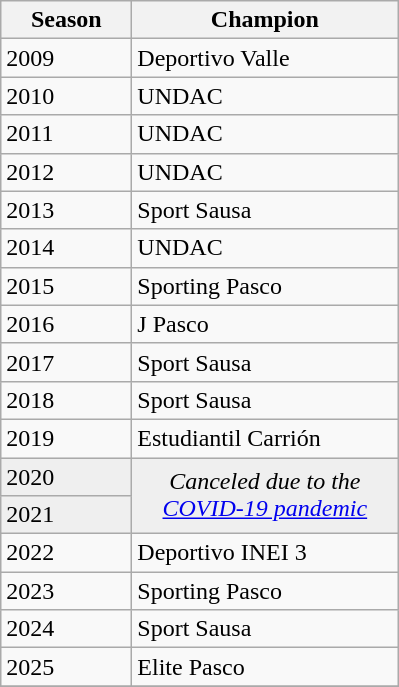<table class="wikitable sortable">
<tr>
<th width=80px>Season</th>
<th width=170px>Champion</th>
</tr>
<tr>
<td>2009</td>
<td>Deportivo Valle</td>
</tr>
<tr>
<td>2010</td>
<td>UNDAC</td>
</tr>
<tr>
<td>2011</td>
<td>UNDAC</td>
</tr>
<tr>
<td>2012</td>
<td>UNDAC</td>
</tr>
<tr>
<td>2013</td>
<td>Sport Sausa</td>
</tr>
<tr>
<td>2014</td>
<td>UNDAC</td>
</tr>
<tr>
<td>2015</td>
<td>Sporting Pasco</td>
</tr>
<tr>
<td>2016</td>
<td>J Pasco</td>
</tr>
<tr>
<td>2017</td>
<td>Sport Sausa</td>
</tr>
<tr>
<td>2018</td>
<td>Sport Sausa</td>
</tr>
<tr>
<td>2019</td>
<td>Estudiantil Carrión</td>
</tr>
<tr bgcolor=#efefef>
<td>2020</td>
<td rowspan=2 colspan="2" align=center><em>Canceled due to the <a href='#'>COVID-19 pandemic</a></em></td>
</tr>
<tr bgcolor=#efefef>
<td>2021</td>
</tr>
<tr>
<td>2022</td>
<td>Deportivo INEI 3</td>
</tr>
<tr>
<td>2023</td>
<td>Sporting Pasco</td>
</tr>
<tr>
<td>2024</td>
<td>Sport Sausa</td>
</tr>
<tr>
<td>2025</td>
<td>Elite Pasco</td>
</tr>
<tr>
</tr>
</table>
